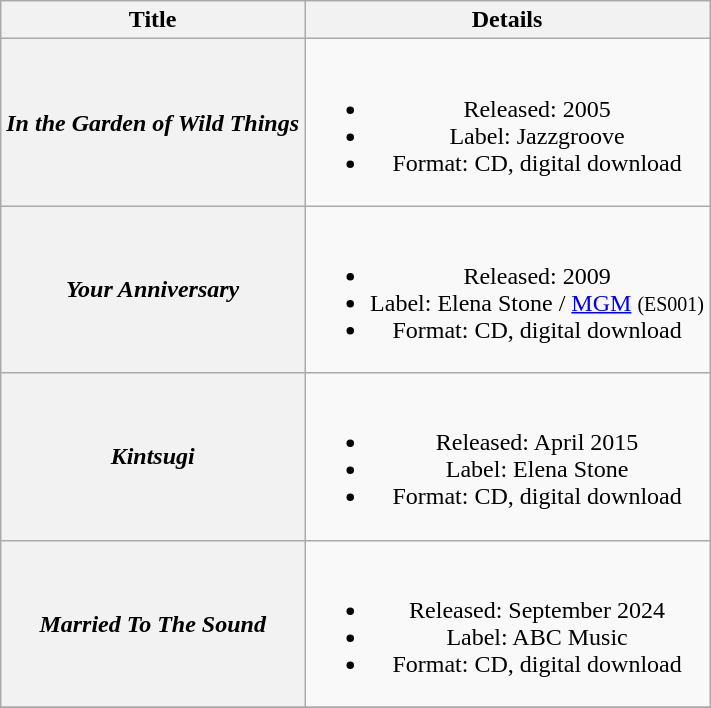<table class="wikitable plainrowheaders" style="text-align:center;" border="1">
<tr>
<th>Title</th>
<th>Details</th>
</tr>
<tr>
<th scope="row"><em>In the Garden of Wild Things</em></th>
<td><br><ul><li>Released: 2005</li><li>Label: Jazzgroove</li><li>Format: CD, digital download</li></ul></td>
</tr>
<tr>
<th scope="row"><em>Your Anniversary</em></th>
<td><br><ul><li>Released: 2009</li><li>Label: Elena Stone / <a href='#'>MGM</a>  <small>(ES001)</small></li><li>Format: CD, digital download</li></ul></td>
</tr>
<tr>
<th scope="row"><em>Kintsugi</em></th>
<td><br><ul><li>Released: April 2015</li><li>Label: Elena Stone</li><li>Format: CD, digital download</li></ul></td>
</tr>
<tr>
<th scope="row"><em>Married To The Sound</em></th>
<td><br><ul><li>Released: September 2024</li><li>Label: ABC Music</li><li>Format: CD, digital download</li></ul></td>
</tr>
<tr>
</tr>
</table>
